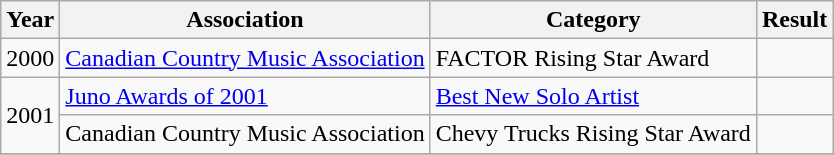<table class="wikitable">
<tr>
<th>Year</th>
<th>Association</th>
<th>Category</th>
<th>Result</th>
</tr>
<tr>
<td>2000</td>
<td><a href='#'>Canadian Country Music Association</a></td>
<td>FACTOR Rising Star Award</td>
<td></td>
</tr>
<tr>
<td rowspan="2">2001</td>
<td><a href='#'>Juno Awards of 2001</a></td>
<td><a href='#'>Best New Solo Artist</a></td>
<td></td>
</tr>
<tr>
<td>Canadian Country Music Association</td>
<td>Chevy Trucks Rising Star Award</td>
<td></td>
</tr>
<tr>
</tr>
</table>
